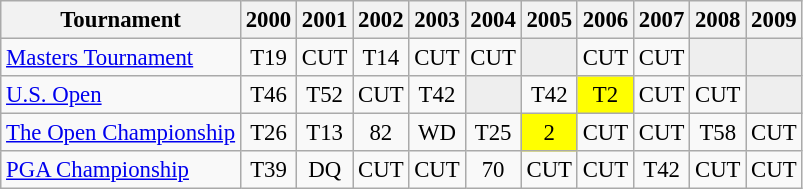<table class="wikitable" style="font-size:95%;text-align:center;">
<tr>
<th>Tournament</th>
<th>2000</th>
<th>2001</th>
<th>2002</th>
<th>2003</th>
<th>2004</th>
<th>2005</th>
<th>2006</th>
<th>2007</th>
<th>2008</th>
<th>2009</th>
</tr>
<tr>
<td align=left><a href='#'>Masters Tournament</a></td>
<td>T19</td>
<td>CUT</td>
<td>T14</td>
<td>CUT</td>
<td>CUT</td>
<td style="background:#eeeeee;"></td>
<td>CUT</td>
<td>CUT</td>
<td style="background:#eeeeee;"></td>
<td style="background:#eeeeee;"></td>
</tr>
<tr>
<td align=left><a href='#'>U.S. Open</a></td>
<td>T46</td>
<td>T52</td>
<td>CUT</td>
<td>T42</td>
<td style="background:#eeeeee;"></td>
<td>T42</td>
<td style="background:yellow;">T2</td>
<td>CUT</td>
<td>CUT</td>
<td style="background:#eeeeee;"></td>
</tr>
<tr>
<td align=left><a href='#'>The Open Championship</a></td>
<td>T26</td>
<td>T13</td>
<td>82</td>
<td>WD</td>
<td>T25</td>
<td style="background:yellow;">2</td>
<td>CUT</td>
<td>CUT</td>
<td>T58</td>
<td>CUT</td>
</tr>
<tr>
<td align=left><a href='#'>PGA Championship</a></td>
<td>T39</td>
<td>DQ</td>
<td>CUT</td>
<td>CUT</td>
<td>70</td>
<td>CUT</td>
<td>CUT</td>
<td>T42</td>
<td>CUT</td>
<td>CUT</td>
</tr>
</table>
